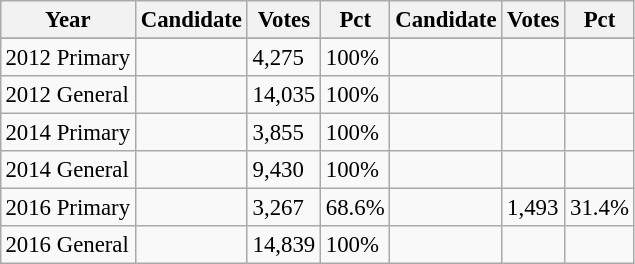<table class="wikitable" style="margin:0.5em ; font-size:95%">
<tr>
<th>Year</th>
<th>Candidate</th>
<th>Votes</th>
<th>Pct</th>
<th>Candidate</th>
<th>Votes</th>
<th>Pct</th>
</tr>
<tr>
</tr>
<tr>
<td>2012 Primary</td>
<td></td>
<td>4,275</td>
<td>100%</td>
<td></td>
<td></td>
<td></td>
</tr>
<tr>
<td>2012 General</td>
<td></td>
<td>14,035</td>
<td>100%</td>
<td></td>
<td></td>
<td></td>
</tr>
<tr>
<td>2014 Primary</td>
<td></td>
<td>3,855</td>
<td>100%</td>
<td></td>
<td></td>
<td></td>
</tr>
<tr>
<td>2014 General</td>
<td></td>
<td>9,430</td>
<td>100%</td>
<td></td>
<td></td>
<td></td>
</tr>
<tr>
<td>2016 Primary</td>
<td></td>
<td>3,267</td>
<td>68.6%</td>
<td></td>
<td>1,493</td>
<td>31.4%</td>
</tr>
<tr>
<td>2016 General</td>
<td></td>
<td>14,839</td>
<td>100%</td>
<td></td>
<td></td>
<td></td>
</tr>
</table>
